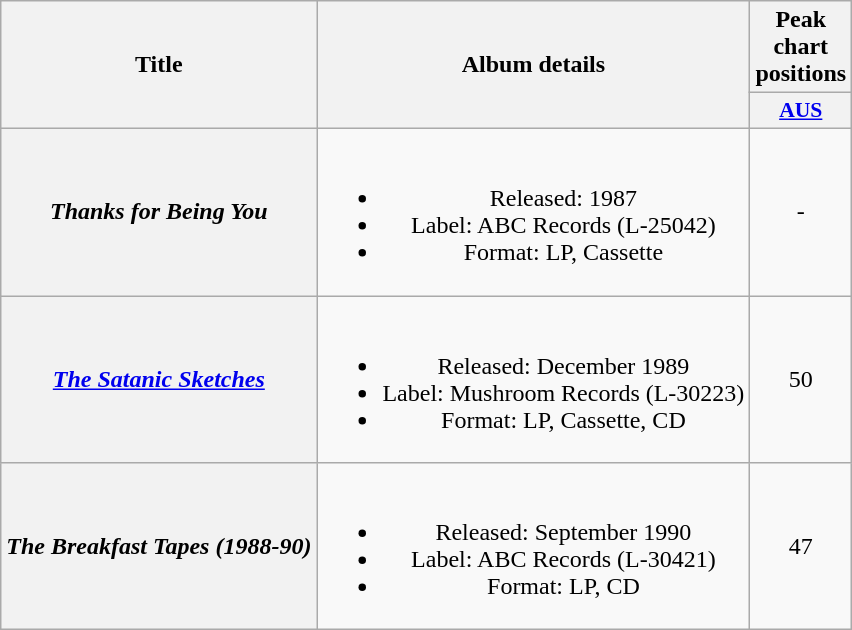<table class="wikitable plainrowheaders" style="text-align:center;" border="1">
<tr>
<th scope="col" rowspan="2">Title</th>
<th scope="col" rowspan="2">Album details</th>
<th scope="col" colspan="1">Peak chart positions</th>
</tr>
<tr>
<th scope="col" style="width:3em;font-size:90%;"><a href='#'>AUS</a><br></th>
</tr>
<tr>
<th scope="row"><em>Thanks for Being You</em></th>
<td><br><ul><li>Released: 1987</li><li>Label: ABC Records (L-25042)</li><li>Format: LP, Cassette</li></ul></td>
<td align="center">-</td>
</tr>
<tr>
<th scope="row"><em><a href='#'>The Satanic Sketches</a></em></th>
<td><br><ul><li>Released: December 1989</li><li>Label: Mushroom Records (L-30223)</li><li>Format: LP, Cassette, CD</li></ul></td>
<td align="center">50</td>
</tr>
<tr>
<th scope="row"><em>The Breakfast Tapes (1988-90)</em></th>
<td><br><ul><li>Released: September 1990</li><li>Label: ABC Records (L-30421)</li><li>Format: LP, CD</li></ul></td>
<td align="center">47</td>
</tr>
</table>
